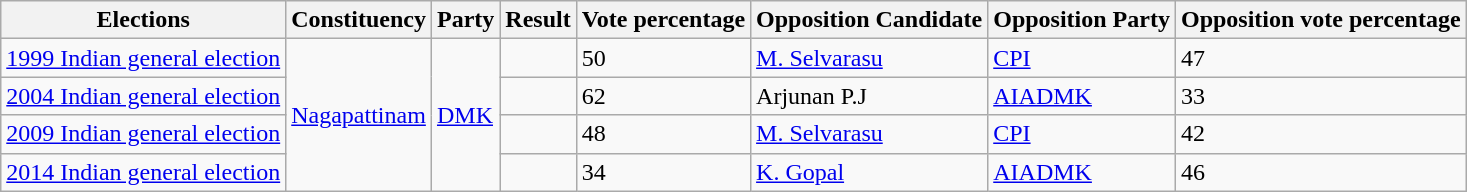<table class="wikitable sortable">
<tr>
<th>Elections</th>
<th>Constituency</th>
<th>Party</th>
<th>Result</th>
<th>Vote percentage</th>
<th>Opposition Candidate</th>
<th>Opposition Party</th>
<th>Opposition vote percentage</th>
</tr>
<tr>
<td><a href='#'>1999 Indian general election</a></td>
<td rowspan=4><a href='#'>Nagapattinam</a></td>
<td rowspan=4><a href='#'>DMK</a></td>
<td></td>
<td>50</td>
<td><a href='#'>M. Selvarasu</a></td>
<td><a href='#'>CPI</a></td>
<td>47</td>
</tr>
<tr>
<td><a href='#'>2004 Indian general election</a></td>
<td></td>
<td>62</td>
<td>Arjunan P.J</td>
<td><a href='#'>AIADMK</a></td>
<td>33</td>
</tr>
<tr>
<td><a href='#'>2009 Indian general election</a></td>
<td></td>
<td>48</td>
<td><a href='#'>M. Selvarasu</a></td>
<td><a href='#'>CPI</a></td>
<td>42</td>
</tr>
<tr>
<td><a href='#'>2014 Indian general election</a></td>
<td></td>
<td>34</td>
<td><a href='#'>K. Gopal</a></td>
<td><a href='#'>AIADMK</a></td>
<td>46</td>
</tr>
</table>
